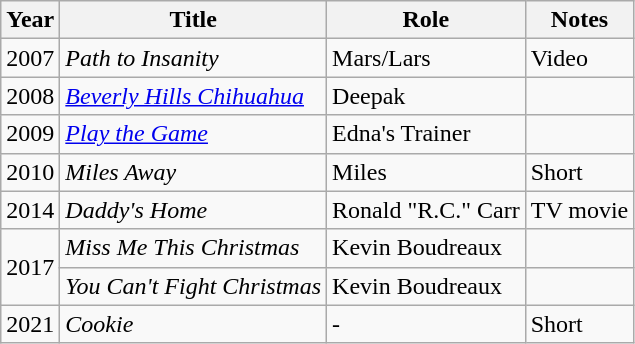<table class="wikitable sortable">
<tr>
<th>Year</th>
<th>Title</th>
<th>Role</th>
<th>Notes</th>
</tr>
<tr>
<td>2007</td>
<td><em>Path to Insanity</em></td>
<td>Mars/Lars</td>
<td>Video</td>
</tr>
<tr>
<td>2008</td>
<td><em><a href='#'>Beverly Hills Chihuahua</a></em></td>
<td>Deepak</td>
<td></td>
</tr>
<tr>
<td>2009</td>
<td><em><a href='#'>Play the Game</a></em></td>
<td>Edna's Trainer</td>
<td></td>
</tr>
<tr>
<td>2010</td>
<td><em>Miles Away</em></td>
<td>Miles</td>
<td>Short</td>
</tr>
<tr>
<td>2014</td>
<td><em>Daddy's Home</em></td>
<td>Ronald "R.C." Carr </td>
<td>TV movie</td>
</tr>
<tr>
<td rowspan="2">2017</td>
<td><em>Miss Me This Christmas</em></td>
<td>Kevin Boudreaux</td>
<td></td>
</tr>
<tr>
<td><em>You Can't Fight Christmas</em></td>
<td>Kevin Boudreaux</td>
<td></td>
</tr>
<tr>
<td>2021</td>
<td><em>Cookie</em></td>
<td>-</td>
<td>Short</td>
</tr>
</table>
